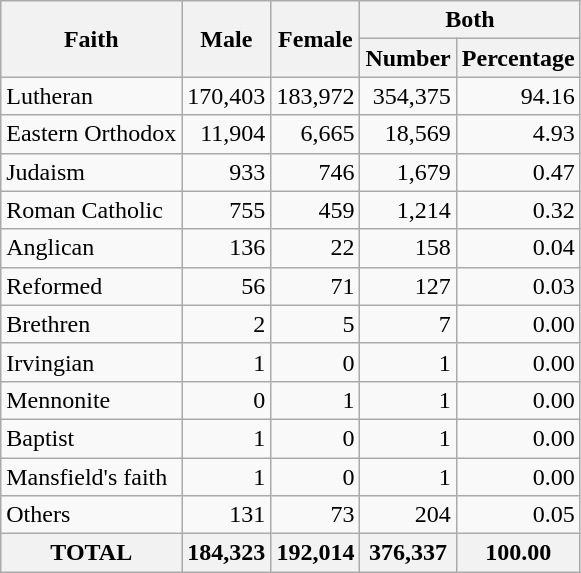<table class="wikitable sortable">
<tr>
<th rowspan=2>Faith</th>
<th rowspan=2>Male</th>
<th rowspan=2>Female</th>
<th colspan=2>Both</th>
</tr>
<tr>
<th>Number</th>
<th>Percentage</th>
</tr>
<tr>
<td>Lutheran</td>
<td align="right">170,403</td>
<td align="right">183,972</td>
<td align="right">354,375</td>
<td align="right">94.16</td>
</tr>
<tr>
<td>Eastern Orthodox</td>
<td align="right">11,904</td>
<td align="right">6,665</td>
<td align="right">18,569</td>
<td align="right">4.93</td>
</tr>
<tr>
<td>Judaism</td>
<td align="right">933</td>
<td align="right">746</td>
<td align="right">1,679</td>
<td align="right">0.47</td>
</tr>
<tr>
<td>Roman Catholic</td>
<td align="right">755</td>
<td align="right">459</td>
<td align="right">1,214</td>
<td align="right">0.32</td>
</tr>
<tr>
<td>Anglican</td>
<td align="right">136</td>
<td align="right">22</td>
<td align="right">158</td>
<td align="right">0.04</td>
</tr>
<tr>
<td>Reformed</td>
<td align="right">56</td>
<td align="right">71</td>
<td align="right">127</td>
<td align="right">0.03</td>
</tr>
<tr>
<td>Brethren</td>
<td align="right">2</td>
<td align="right">5</td>
<td align="right">7</td>
<td align="right">0.00</td>
</tr>
<tr>
<td>Irvingian</td>
<td align="right">1</td>
<td align="right">0</td>
<td align="right">1</td>
<td align="right">0.00</td>
</tr>
<tr>
<td>Mennonite</td>
<td align="right">0</td>
<td align="right">1</td>
<td align="right">1</td>
<td align="right">0.00</td>
</tr>
<tr>
<td>Baptist</td>
<td align="right">1</td>
<td align="right">0</td>
<td align="right">1</td>
<td align="right">0.00</td>
</tr>
<tr>
<td>Mansfield's faith</td>
<td align="right">1</td>
<td align="right">0</td>
<td align="right">1</td>
<td align="right">0.00</td>
</tr>
<tr>
<td>Others</td>
<td align="right">131</td>
<td align="right">73</td>
<td align="right">204</td>
<td align="right">0.05</td>
</tr>
<tr>
<th>TOTAL</th>
<th>184,323</th>
<th>192,014</th>
<th>376,337</th>
<th>100.00</th>
</tr>
</table>
